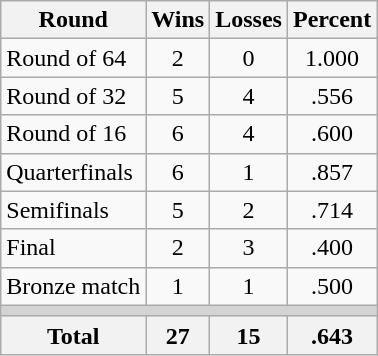<table class=wikitable>
<tr>
<th>Round</th>
<th>Wins</th>
<th>Losses</th>
<th>Percent</th>
</tr>
<tr align=center>
<td align=left>Round of 64</td>
<td>2</td>
<td>0</td>
<td>1.000</td>
</tr>
<tr align=center>
<td align=left>Round of 32</td>
<td>5</td>
<td>4</td>
<td>.556</td>
</tr>
<tr align=center>
<td align=left>Round of 16</td>
<td>6</td>
<td>4</td>
<td>.600</td>
</tr>
<tr align=center>
<td align=left>Quarterfinals</td>
<td>6</td>
<td>1</td>
<td>.857</td>
</tr>
<tr align=center>
<td align=left>Semifinals</td>
<td>5</td>
<td>2</td>
<td>.714</td>
</tr>
<tr align=center>
<td align=left>Final</td>
<td>2</td>
<td>3</td>
<td>.400</td>
</tr>
<tr align=center>
<td align=left>Bronze match</td>
<td>1</td>
<td>1</td>
<td>.500</td>
</tr>
<tr>
<td colspan=4 bgcolor=lightgray></td>
</tr>
<tr>
<th>Total</th>
<th>27</th>
<th>15</th>
<th>.643</th>
</tr>
</table>
